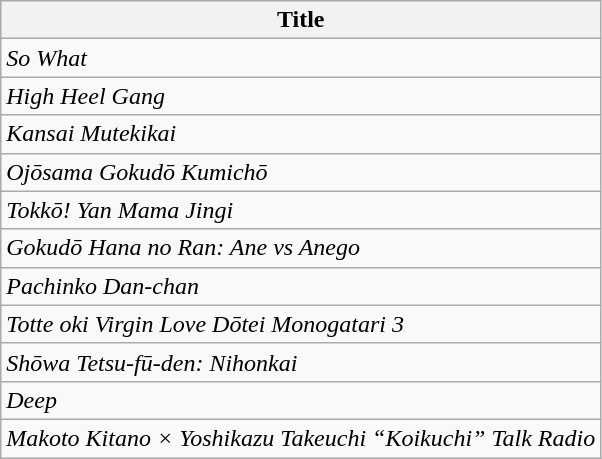<table class="wikitable">
<tr>
<th>Title</th>
</tr>
<tr>
<td><em>So What</em></td>
</tr>
<tr>
<td><em>High Heel Gang</em></td>
</tr>
<tr>
<td><em>Kansai Mutekikai</em></td>
</tr>
<tr>
<td><em>Ojōsama Gokudō Kumichō</em></td>
</tr>
<tr>
<td><em>Tokkō! Yan Mama Jingi</em></td>
</tr>
<tr>
<td><em>Gokudō Hana no Ran: Ane vs Anego</em></td>
</tr>
<tr>
<td><em>Pachinko Dan-chan</em></td>
</tr>
<tr>
<td><em>Totte oki Virgin Love Dōtei Monogatari 3</em></td>
</tr>
<tr>
<td><em>Shōwa Tetsu-fū-den: Nihonkai</em></td>
</tr>
<tr>
<td><em>Deep</em></td>
</tr>
<tr>
<td><em>Makoto Kitano × Yoshikazu Takeuchi “Koikuchi” Talk Radio</em></td>
</tr>
</table>
